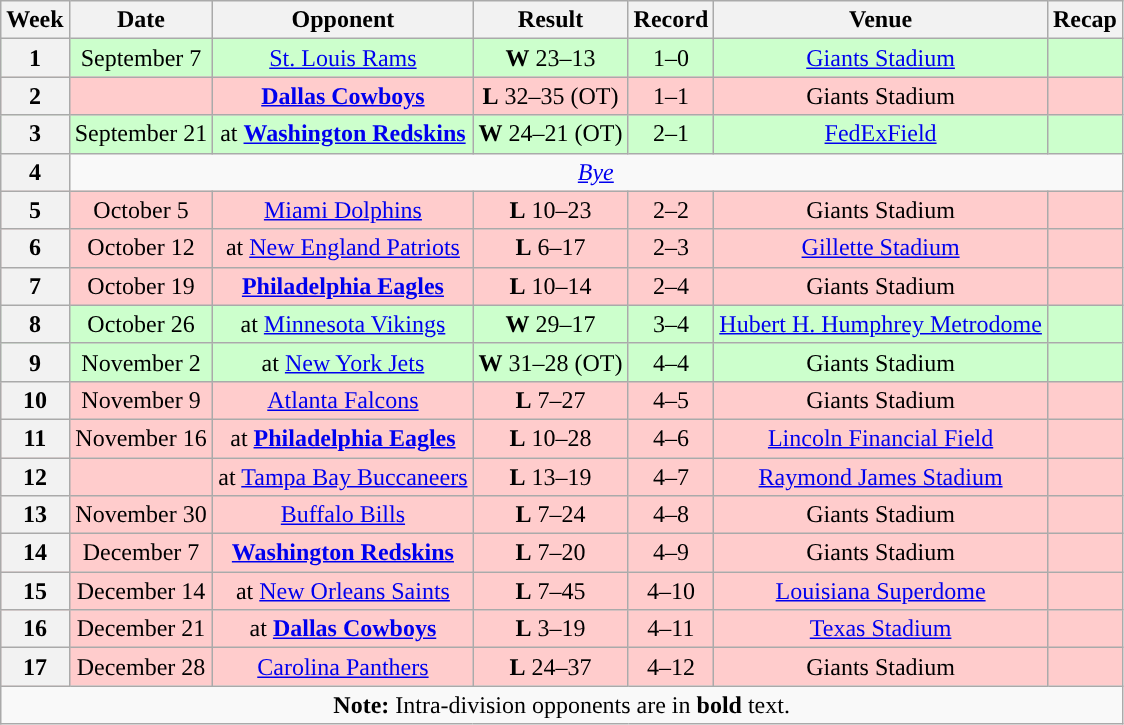<table class="wikitable" style="text-align:center">
<tr>
<th>Week</th>
<th>Date</th>
<th>Opponent</th>
<th>Result</th>
<th>Record</th>
<th>Venue</th>
<th>Recap</th>
</tr>
<tr style="background: #cfc;">
<th>1</th>
<td>September 7</td>
<td><a href='#'>St. Louis Rams</a></td>
<td><strong>W</strong> 23–13</td>
<td>1–0</td>
<td><a href='#'>Giants Stadium</a></td>
<td></td>
</tr>
<tr style="background: #fcc;">
<th>2</th>
<td></td>
<td><strong><a href='#'>Dallas Cowboys</a></strong></td>
<td><strong>L</strong> 32–35 (OT)</td>
<td>1–1</td>
<td>Giants Stadium</td>
<td></td>
</tr>
<tr style="background: #cfc;">
<th>3</th>
<td>September 21</td>
<td>at <strong><a href='#'>Washington Redskins</a></strong></td>
<td><strong>W</strong> 24–21 (OT)</td>
<td>2–1</td>
<td><a href='#'>FedExField</a></td>
<td></td>
</tr>
<tr>
<th>4</th>
<td align="center" colspan="6"><em><a href='#'>Bye</a></em></td>
</tr>
<tr style="background: #fcc;">
<th>5</th>
<td>October 5</td>
<td><a href='#'>Miami Dolphins</a></td>
<td><strong>L</strong> 10–23</td>
<td>2–2</td>
<td>Giants Stadium</td>
<td></td>
</tr>
<tr style="background: #fcc;">
<th>6</th>
<td>October 12</td>
<td>at <a href='#'>New England Patriots</a></td>
<td><strong>L</strong> 6–17</td>
<td>2–3</td>
<td><a href='#'>Gillette Stadium</a></td>
<td></td>
</tr>
<tr style="background: #fcc;">
<th>7</th>
<td>October 19</td>
<td><strong><a href='#'>Philadelphia Eagles</a></strong></td>
<td><strong>L</strong> 10–14</td>
<td>2–4</td>
<td>Giants Stadium</td>
<td></td>
</tr>
<tr style="background: #cfc;">
<th>8</th>
<td>October 26</td>
<td>at <a href='#'>Minnesota Vikings</a></td>
<td><strong>W</strong> 29–17</td>
<td>3–4</td>
<td><a href='#'>Hubert H. Humphrey Metrodome</a></td>
<td></td>
</tr>
<tr style="background: #cfc;">
<th>9</th>
<td>November 2</td>
<td>at <a href='#'>New York Jets</a></td>
<td><strong>W</strong> 31–28 (OT)</td>
<td>4–4</td>
<td>Giants Stadium</td>
<td></td>
</tr>
<tr style="background: #fcc;">
<th>10</th>
<td>November 9</td>
<td><a href='#'>Atlanta Falcons</a></td>
<td><strong>L</strong> 7–27</td>
<td>4–5</td>
<td>Giants Stadium</td>
<td></td>
</tr>
<tr style="background: #fcc;">
<th>11</th>
<td>November 16</td>
<td>at <strong><a href='#'>Philadelphia Eagles</a></strong></td>
<td><strong>L</strong> 10–28</td>
<td>4–6</td>
<td><a href='#'>Lincoln Financial Field</a></td>
<td></td>
</tr>
<tr style="background: #fcc;">
<th>12</th>
<td></td>
<td>at <a href='#'>Tampa Bay Buccaneers</a></td>
<td><strong>L</strong> 13–19</td>
<td>4–7</td>
<td><a href='#'>Raymond James Stadium</a></td>
<td></td>
</tr>
<tr style="background: #fcc;">
<th>13</th>
<td>November 30</td>
<td><a href='#'>Buffalo Bills</a></td>
<td><strong>L</strong> 7–24</td>
<td>4–8</td>
<td>Giants Stadium</td>
<td></td>
</tr>
<tr style="background: #fcc;">
<th>14</th>
<td>December 7</td>
<td><strong><a href='#'>Washington Redskins</a> </strong></td>
<td><strong>L</strong> 7–20</td>
<td>4–9</td>
<td>Giants Stadium</td>
<td></td>
</tr>
<tr style="background: #fcc;">
<th>15</th>
<td>December 14</td>
<td>at <a href='#'>New Orleans Saints</a></td>
<td><strong>L</strong> 7–45</td>
<td>4–10</td>
<td><a href='#'>Louisiana Superdome</a></td>
<td></td>
</tr>
<tr style="background: #fcc;">
<th>16</th>
<td>December 21</td>
<td>at <strong><a href='#'>Dallas Cowboys</a></strong></td>
<td><strong>L</strong> 3–19</td>
<td>4–11</td>
<td><a href='#'>Texas Stadium</a></td>
<td></td>
</tr>
<tr style="background: #fcc;">
<th>17</th>
<td>December 28</td>
<td><a href='#'>Carolina Panthers</a></td>
<td><strong>L</strong> 24–37</td>
<td>4–12</td>
<td>Giants Stadium</td>
<td></td>
</tr>
<tr>
<td colspan="8"><strong>Note:</strong> Intra-division opponents are in <strong>bold</strong> text.</td>
</tr>
</table>
